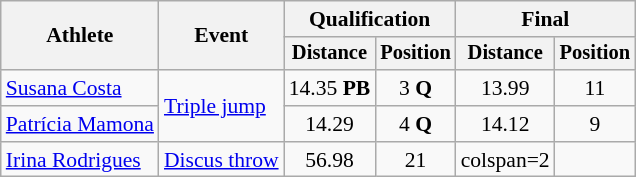<table class=wikitable style="font-size:90%">
<tr>
<th rowspan="2">Athlete</th>
<th rowspan="2">Event</th>
<th colspan="2">Qualification</th>
<th colspan="2">Final</th>
</tr>
<tr style="font-size:95%">
<th>Distance</th>
<th>Position</th>
<th>Distance</th>
<th>Position</th>
</tr>
<tr style=text-align:center>
<td style=text-align:left><a href='#'>Susana Costa</a></td>
<td style=text-align:left rowspan=2><a href='#'>Triple jump</a></td>
<td>14.35 <strong>PB</strong></td>
<td>3 <strong>Q</strong></td>
<td>13.99</td>
<td>11</td>
</tr>
<tr style=text-align:center>
<td style=text-align:left><a href='#'>Patrícia Mamona</a></td>
<td>14.29</td>
<td>4 <strong>Q</strong></td>
<td>14.12</td>
<td>9</td>
</tr>
<tr style=text-align:center>
<td style=text-align:left><a href='#'>Irina Rodrigues</a></td>
<td style=text-align:left><a href='#'>Discus throw</a></td>
<td>56.98</td>
<td>21</td>
<td>colspan=2 </td>
</tr>
</table>
